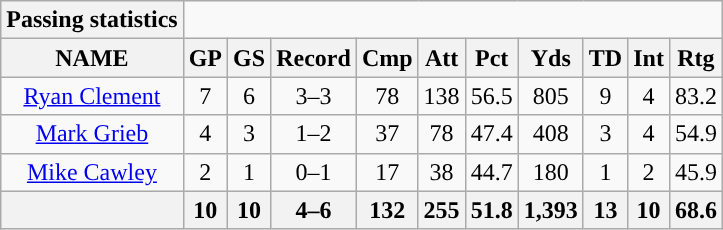<table class="wikitable sortable" style="text-align:center;">
<tr>
<th style="text-align:center;">Passing statistics</th>
</tr>
<tr>
<th>NAME</th>
<th>GP</th>
<th>GS</th>
<th>Record</th>
<th>Cmp</th>
<th>Att</th>
<th>Pct</th>
<th>Yds</th>
<th>TD</th>
<th>Int</th>
<th>Rtg</th>
</tr>
<tr>
<td><a href='#'>Ryan Clement</a></td>
<td>7</td>
<td>6</td>
<td>3–3</td>
<td>78</td>
<td>138</td>
<td>56.5</td>
<td>805</td>
<td>9</td>
<td>4</td>
<td>83.2</td>
</tr>
<tr>
<td><a href='#'>Mark Grieb</a></td>
<td>4</td>
<td>3</td>
<td>1–2</td>
<td>37</td>
<td>78</td>
<td>47.4</td>
<td>408</td>
<td>3</td>
<td>4</td>
<td>54.9</td>
</tr>
<tr>
<td><a href='#'>Mike Cawley</a></td>
<td>2</td>
<td>1</td>
<td>0–1</td>
<td>17</td>
<td>38</td>
<td>44.7</td>
<td>180</td>
<td>1</td>
<td>2</td>
<td>45.9</td>
</tr>
<tr>
<th colspan="1"></th>
<th>10</th>
<th>10</th>
<th>4–6</th>
<th>132</th>
<th>255</th>
<th>51.8</th>
<th>1,393</th>
<th>13</th>
<th>10</th>
<th>68.6</th>
</tr>
</table>
